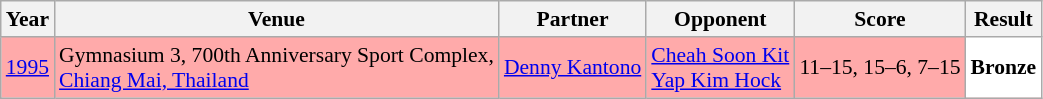<table class="sortable wikitable" style="font-size: 90%;">
<tr>
<th>Year</th>
<th>Venue</th>
<th>Partner</th>
<th>Opponent</th>
<th>Score</th>
<th>Result</th>
</tr>
<tr style="background:#FFAAAA">
<td align="center"><a href='#'>1995</a></td>
<td align="left">Gymnasium 3, 700th Anniversary Sport Complex,<br><a href='#'>Chiang Mai, Thailand</a></td>
<td align="left"> <a href='#'>Denny Kantono</a></td>
<td align="left"> <a href='#'>Cheah Soon Kit</a> <br>  <a href='#'>Yap Kim Hock</a></td>
<td align="left">11–15, 15–6, 7–15</td>
<td style="text-align:left; background:white"> <strong>Bronze</strong></td>
</tr>
</table>
